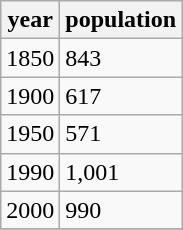<table class="wikitable">
<tr>
<th>year</th>
<th>population</th>
</tr>
<tr>
<td>1850</td>
<td>843</td>
</tr>
<tr>
<td>1900</td>
<td>617</td>
</tr>
<tr>
<td>1950</td>
<td>571</td>
</tr>
<tr>
<td>1990</td>
<td>1,001</td>
</tr>
<tr>
<td>2000</td>
<td>990</td>
</tr>
<tr>
</tr>
</table>
